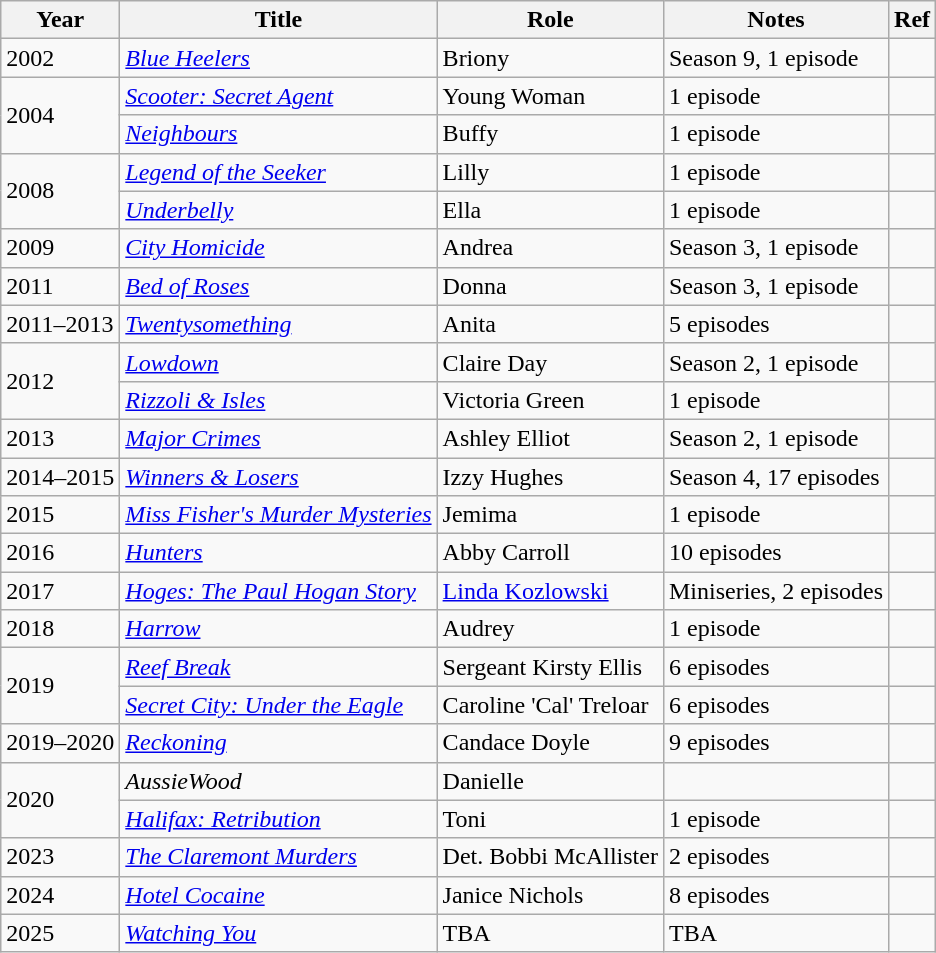<table class="wikitable">
<tr>
<th>Year</th>
<th>Title</th>
<th>Role</th>
<th>Notes</th>
<th>Ref</th>
</tr>
<tr>
<td>2002</td>
<td><em><a href='#'>Blue Heelers</a></em></td>
<td>Briony</td>
<td>Season 9, 1 episode</td>
<td></td>
</tr>
<tr>
<td rowspan="2">2004</td>
<td><em><a href='#'>Scooter: Secret Agent</a></em></td>
<td>Young Woman</td>
<td>1 episode</td>
<td></td>
</tr>
<tr>
<td><em><a href='#'>Neighbours</a></em></td>
<td>Buffy</td>
<td>1 episode</td>
<td></td>
</tr>
<tr>
<td rowspan="2">2008</td>
<td><em><a href='#'>Legend of the Seeker</a></em></td>
<td>Lilly</td>
<td>1 episode</td>
<td></td>
</tr>
<tr>
<td><em><a href='#'>Underbelly</a></em></td>
<td>Ella</td>
<td>1 episode</td>
<td></td>
</tr>
<tr>
<td>2009</td>
<td><em><a href='#'>City Homicide</a></em></td>
<td>Andrea</td>
<td>Season 3, 1 episode</td>
<td></td>
</tr>
<tr>
<td>2011</td>
<td><a href='#'><em>Bed of Roses</em></a></td>
<td>Donna</td>
<td>Season 3, 1 episode</td>
<td></td>
</tr>
<tr>
<td>2011–2013</td>
<td><a href='#'><em>Twentysomething</em></a></td>
<td>Anita</td>
<td>5 episodes</td>
<td></td>
</tr>
<tr>
<td rowspan="2">2012</td>
<td><a href='#'><em>Lowdown</em></a></td>
<td>Claire Day</td>
<td>Season 2, 1 episode</td>
<td></td>
</tr>
<tr>
<td><em><a href='#'>Rizzoli & Isles</a></em></td>
<td>Victoria Green</td>
<td>1 episode</td>
<td></td>
</tr>
<tr>
<td>2013</td>
<td><a href='#'><em>Major Crimes</em></a></td>
<td>Ashley Elliot</td>
<td>Season 2, 1 episode</td>
<td></td>
</tr>
<tr>
<td>2014–2015</td>
<td><em><a href='#'>Winners & Losers</a></em></td>
<td>Izzy Hughes</td>
<td>Season 4, 17 episodes</td>
<td></td>
</tr>
<tr>
<td>2015</td>
<td><em><a href='#'>Miss Fisher's Murder Mysteries</a></em></td>
<td>Jemima</td>
<td>1 episode</td>
<td></td>
</tr>
<tr>
<td>2016</td>
<td><a href='#'><em>Hunters</em></a></td>
<td>Abby Carroll</td>
<td>10 episodes</td>
<td></td>
</tr>
<tr>
<td>2017</td>
<td><em><a href='#'>Hoges: The Paul Hogan Story</a></em></td>
<td><a href='#'>Linda Kozlowski</a></td>
<td>Miniseries, 2 episodes</td>
<td></td>
</tr>
<tr>
<td>2018</td>
<td><a href='#'><em>Harrow</em></a></td>
<td>Audrey</td>
<td>1 episode</td>
<td></td>
</tr>
<tr>
<td rowspan="2">2019</td>
<td><em><a href='#'>Reef Break</a></em></td>
<td>Sergeant Kirsty Ellis</td>
<td>6 episodes</td>
<td></td>
</tr>
<tr>
<td><em><a href='#'>Secret City: Under the Eagle</a></em></td>
<td>Caroline 'Cal' Treloar</td>
<td>6 episodes</td>
<td></td>
</tr>
<tr>
<td>2019–2020</td>
<td><em><a href='#'>Reckoning</a></em></td>
<td>Candace Doyle</td>
<td>9 episodes</td>
<td></td>
</tr>
<tr>
<td rowspan="2">2020</td>
<td><em>AussieWood</em></td>
<td>Danielle</td>
<td></td>
<td></td>
</tr>
<tr>
<td><em><a href='#'>Halifax: Retribution</a></em></td>
<td>Toni</td>
<td>1 episode</td>
<td></td>
</tr>
<tr>
<td>2023</td>
<td><em><a href='#'>The Claremont Murders</a></em></td>
<td>Det. Bobbi McAllister</td>
<td>2 episodes</td>
<td></td>
</tr>
<tr>
<td>2024</td>
<td><a href='#'><em>Hotel Cocaine</em></a></td>
<td>Janice Nichols</td>
<td>8 episodes</td>
<td></td>
</tr>
<tr>
<td>2025</td>
<td><a href='#'><em>Watching You</em></a></td>
<td>TBA</td>
<td>TBA</td>
<td></td>
</tr>
</table>
